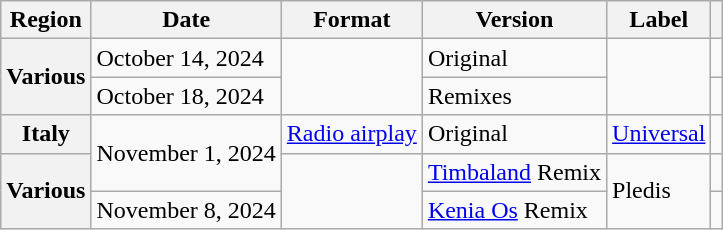<table class="wikitable plainrowheaders">
<tr>
<th scope="col">Region</th>
<th scope="col">Date</th>
<th scope="col">Format</th>
<th scope="col">Version</th>
<th scope="col">Label</th>
<th scope="col"></th>
</tr>
<tr>
<th scope="row" rowspan="2">Various</th>
<td>October 14, 2024</td>
<td rowspan="2"></td>
<td>Original</td>
<td rowspan="2"></td>
<td style="text-align:center"></td>
</tr>
<tr>
<td>October 18, 2024</td>
<td>Remixes</td>
<td style="text-align:center"></td>
</tr>
<tr>
<th scope="row">Italy</th>
<td rowspan="2">November 1, 2024</td>
<td><a href='#'>Radio airplay</a></td>
<td>Original</td>
<td><a href='#'>Universal</a></td>
<td style="text-align:center"></td>
</tr>
<tr>
<th scope="row" rowspan="2">Various</th>
<td rowspan="2"></td>
<td><a href='#'>Timbaland</a> Remix</td>
<td rowspan="2">Pledis</td>
<td style="text-align:center"></td>
</tr>
<tr>
<td>November 8, 2024</td>
<td><a href='#'>Kenia Os</a> Remix</td>
<td style="text-align:center"></td>
</tr>
</table>
